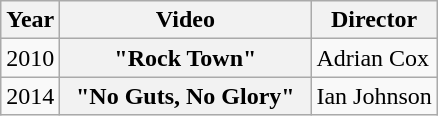<table class="wikitable plainrowheaders">
<tr>
<th>Year</th>
<th style="width:10em;">Video</th>
<th>Director</th>
</tr>
<tr>
<td>2010</td>
<th scope="row">"Rock Town"</th>
<td>Adrian Cox</td>
</tr>
<tr>
<td>2014</td>
<th scope="row">"No Guts, No Glory"</th>
<td>Ian Johnson</td>
</tr>
</table>
